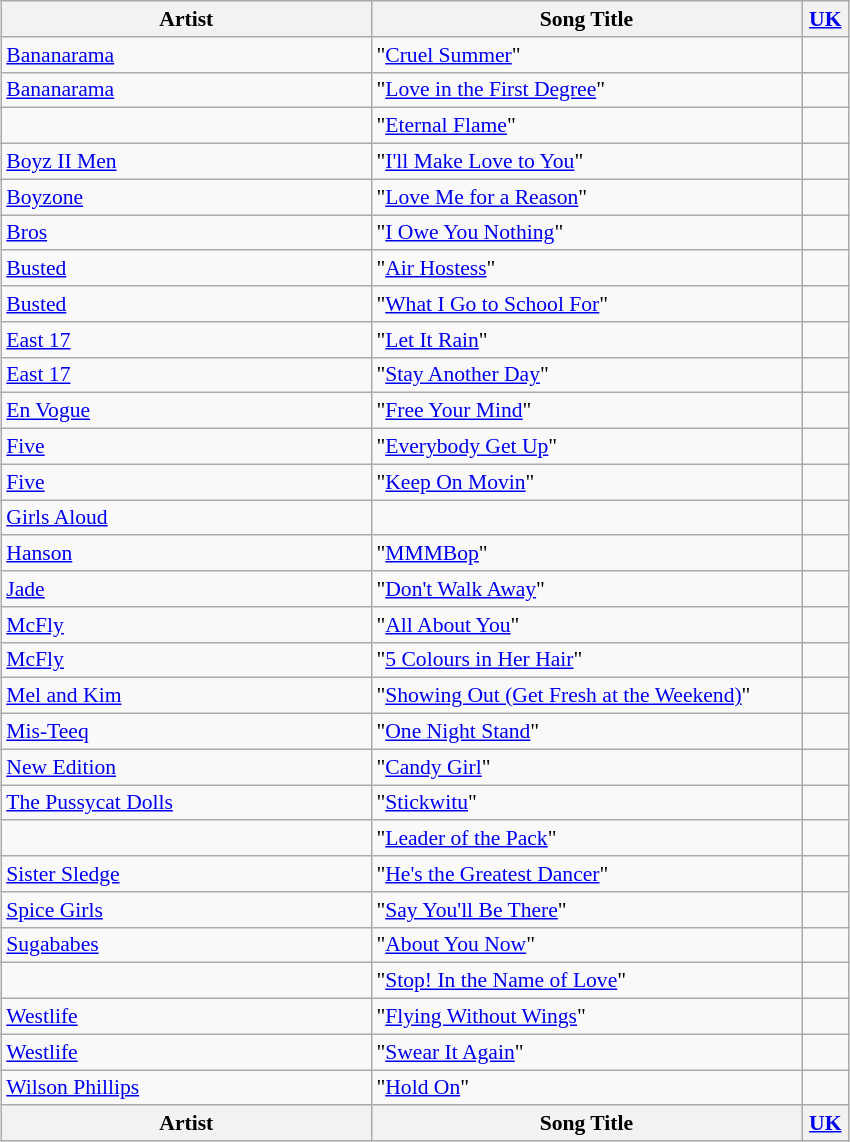<table class="wikitable sortable" style="font-size:90%; text-align:left; margin: 5px;">
<tr>
<th style="width:240px;">Artist</th>
<th style="width:280px;">Song Title</th>
<th width=25px><a href='#'>UK</a></th>
</tr>
<tr>
<td><a href='#'>Bananarama</a></td>
<td>"<a href='#'>Cruel Summer</a>"</td>
<td></td>
</tr>
<tr>
<td><a href='#'>Bananarama</a></td>
<td>"<a href='#'>Love in the First Degree</a>"</td>
<td></td>
</tr>
<tr>
<td></td>
<td>"<a href='#'>Eternal Flame</a>"</td>
<td></td>
</tr>
<tr>
<td><a href='#'>Boyz II Men</a></td>
<td>"<a href='#'>I'll Make Love to You</a>"</td>
<td></td>
</tr>
<tr>
<td><a href='#'>Boyzone</a></td>
<td>"<a href='#'>Love Me for a Reason</a>"</td>
<td></td>
</tr>
<tr>
<td><a href='#'>Bros</a></td>
<td>"<a href='#'>I Owe You Nothing</a>"</td>
<td></td>
</tr>
<tr>
<td><a href='#'>Busted</a></td>
<td>"<a href='#'>Air Hostess</a>"</td>
<td></td>
</tr>
<tr>
<td><a href='#'>Busted</a></td>
<td>"<a href='#'>What I Go to School For</a>"</td>
<td></td>
</tr>
<tr>
<td><a href='#'>East 17</a></td>
<td>"<a href='#'>Let It Rain</a>"</td>
<td></td>
</tr>
<tr>
<td><a href='#'>East 17</a></td>
<td>"<a href='#'>Stay Another Day</a>"</td>
<td></td>
</tr>
<tr>
<td><a href='#'>En Vogue</a></td>
<td>"<a href='#'>Free Your Mind</a>"</td>
<td></td>
</tr>
<tr>
<td><a href='#'>Five</a></td>
<td>"<a href='#'>Everybody Get Up</a>"</td>
<td></td>
</tr>
<tr>
<td><a href='#'>Five</a></td>
<td>"<a href='#'>Keep On Movin</a>"</td>
<td></td>
</tr>
<tr>
<td><a href='#'>Girls Aloud</a></td>
<td></td>
<td></td>
</tr>
<tr>
<td><a href='#'>Hanson</a></td>
<td>"<a href='#'>MMMBop</a>"</td>
<td></td>
</tr>
<tr>
<td><a href='#'>Jade</a></td>
<td>"<a href='#'>Don't Walk Away</a>"</td>
<td></td>
</tr>
<tr>
<td><a href='#'>McFly</a></td>
<td>"<a href='#'>All About You</a>"</td>
<td></td>
</tr>
<tr>
<td><a href='#'>McFly</a></td>
<td>"<a href='#'>5 Colours in Her Hair</a>"</td>
<td></td>
</tr>
<tr>
<td><a href='#'>Mel and Kim</a></td>
<td>"<a href='#'>Showing Out (Get Fresh at the Weekend)</a>"</td>
<td></td>
</tr>
<tr>
<td><a href='#'>Mis-Teeq</a></td>
<td>"<a href='#'>One Night Stand</a>"</td>
<td></td>
</tr>
<tr>
<td><a href='#'>New Edition</a></td>
<td>"<a href='#'>Candy Girl</a>"</td>
<td></td>
</tr>
<tr>
<td><a href='#'>The Pussycat Dolls</a></td>
<td>"<a href='#'>Stickwitu</a>"</td>
<td></td>
</tr>
<tr>
<td></td>
<td>"<a href='#'>Leader of the Pack</a>"</td>
<td></td>
</tr>
<tr>
<td><a href='#'>Sister Sledge</a></td>
<td>"<a href='#'>He's the Greatest Dancer</a>"</td>
<td></td>
</tr>
<tr>
<td><a href='#'>Spice Girls</a></td>
<td>"<a href='#'>Say You'll Be There</a>"</td>
<td></td>
</tr>
<tr>
<td><a href='#'>Sugababes</a></td>
<td>"<a href='#'>About You Now</a>"</td>
<td></td>
</tr>
<tr>
<td></td>
<td>"<a href='#'>Stop! In the Name of Love</a>"</td>
<td></td>
</tr>
<tr>
<td><a href='#'>Westlife</a></td>
<td>"<a href='#'>Flying Without Wings</a>"</td>
<td></td>
</tr>
<tr>
<td><a href='#'>Westlife</a></td>
<td>"<a href='#'>Swear It Again</a>"</td>
<td></td>
</tr>
<tr>
<td><a href='#'>Wilson Phillips</a></td>
<td>"<a href='#'>Hold On</a>"</td>
<td></td>
</tr>
<tr class="sortbottom">
<th style="width:240px;">Artist</th>
<th style="width:280px;">Song Title</th>
<th><a href='#'>UK</a></th>
</tr>
</table>
